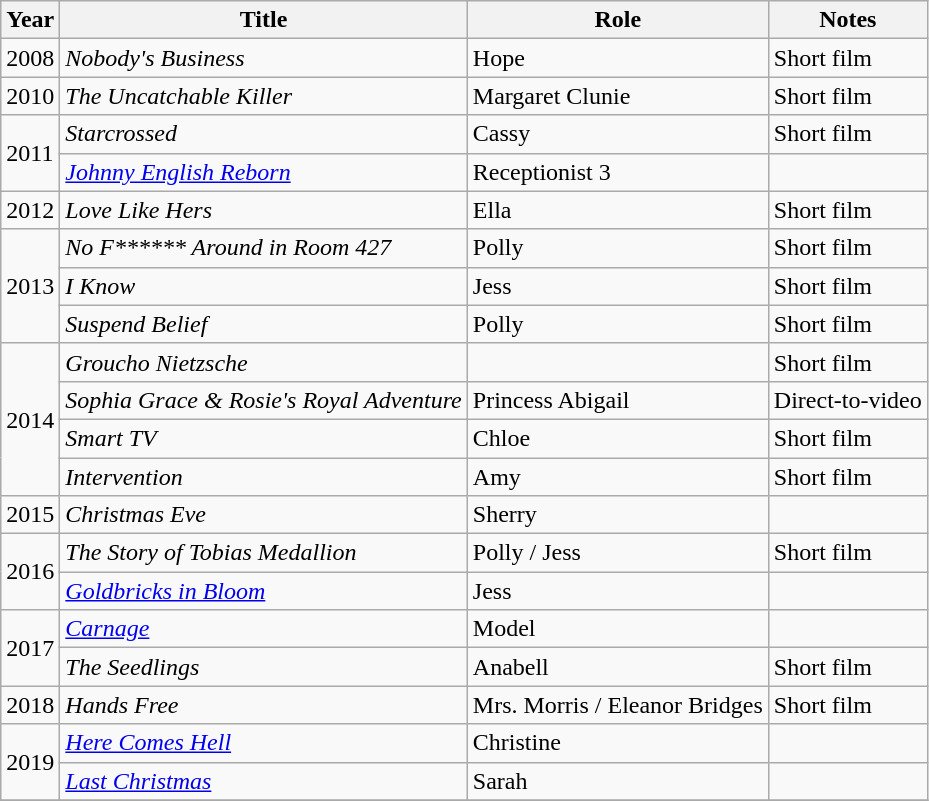<table class="wikitable sortable">
<tr>
<th>Year</th>
<th>Title</th>
<th>Role</th>
<th>Notes</th>
</tr>
<tr>
<td>2008</td>
<td><em>Nobody's Business</em></td>
<td>Hope</td>
<td>Short film</td>
</tr>
<tr>
<td>2010</td>
<td><em>The Uncatchable Killer</em></td>
<td>Margaret Clunie</td>
<td>Short film</td>
</tr>
<tr>
<td rowspan="2">2011</td>
<td><em>Starcrossed</em></td>
<td>Cassy</td>
<td>Short film</td>
</tr>
<tr>
<td><em><a href='#'>Johnny English Reborn</a></em></td>
<td>Receptionist 3</td>
<td></td>
</tr>
<tr>
<td>2012</td>
<td><em>Love Like Hers</em></td>
<td>Ella</td>
<td>Short film</td>
</tr>
<tr>
<td rowspan="3">2013</td>
<td><em>No F****** Around in Room 427</em></td>
<td>Polly</td>
<td>Short film</td>
</tr>
<tr>
<td><em>I Know</em></td>
<td>Jess</td>
<td>Short film</td>
</tr>
<tr>
<td><em>Suspend Belief</em></td>
<td>Polly</td>
<td>Short film</td>
</tr>
<tr>
<td rowspan="4">2014</td>
<td><em>Groucho Nietzsche</em></td>
<td></td>
<td>Short film</td>
</tr>
<tr>
<td><em>Sophia Grace & Rosie's Royal Adventure</em></td>
<td>Princess Abigail</td>
<td>Direct-to-video</td>
</tr>
<tr>
<td><em>Smart TV</em></td>
<td>Chloe</td>
<td>Short film</td>
</tr>
<tr>
<td><em>Intervention</em></td>
<td>Amy</td>
<td>Short film</td>
</tr>
<tr>
<td>2015</td>
<td><em>Christmas Eve</em></td>
<td>Sherry</td>
<td></td>
</tr>
<tr>
<td rowspan="2">2016</td>
<td><em>The Story of Tobias Medallion</em></td>
<td>Polly / Jess</td>
<td>Short film</td>
</tr>
<tr>
<td><em><a href='#'>Goldbricks in Bloom</a></em></td>
<td>Jess</td>
<td></td>
</tr>
<tr>
<td rowspan="2">2017</td>
<td><em><a href='#'>Carnage</a></em></td>
<td>Model</td>
<td></td>
</tr>
<tr>
<td><em>The Seedlings</em></td>
<td>Anabell</td>
<td>Short film</td>
</tr>
<tr>
<td>2018</td>
<td><em>Hands Free</em></td>
<td>Mrs. Morris / Eleanor Bridges</td>
<td>Short film</td>
</tr>
<tr>
<td rowspan="2">2019</td>
<td><em><a href='#'>Here Comes Hell</a></em></td>
<td>Christine</td>
<td></td>
</tr>
<tr>
<td><em><a href='#'>Last Christmas</a></em></td>
<td>Sarah</td>
<td></td>
</tr>
<tr>
</tr>
</table>
